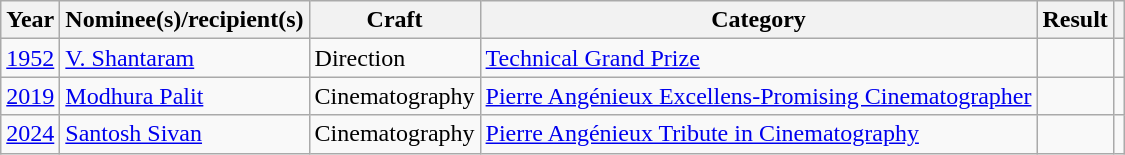<table class="wikitable plainrowheaders sortable">
<tr>
<th scope="col">Year</th>
<th scope="col">Nominee(s)/recipient(s)</th>
<th scope="col">Craft</th>
<th scope="col">Category</th>
<th scope="col">Result</th>
<th scope="col" class="unsortable" style="text-align:center;"></th>
</tr>
<tr>
<td style="text-align:center;"><a href='#'>1952<br></a></td>
<td><a href='#'>V. Shantaram</a></td>
<td>Direction</td>
<td><a href='#'>Technical Grand Prize</a></td>
<td></td>
<td></td>
</tr>
<tr>
<td style="text-align:center;"><a href='#'>2019<br></a></td>
<td><a href='#'>Modhura Palit</a></td>
<td>Cinematography</td>
<td><a href='#'>Pierre Angénieux Excellens-Promising Cinematographer</a></td>
<td></td>
<td></td>
</tr>
<tr>
<td style="text-align:center;"><a href='#'>2024<br></a></td>
<td><a href='#'>Santosh Sivan</a></td>
<td>Cinematography</td>
<td><a href='#'>Pierre Angénieux Tribute in Cinematography</a></td>
<td></td>
<td></td>
</tr>
</table>
